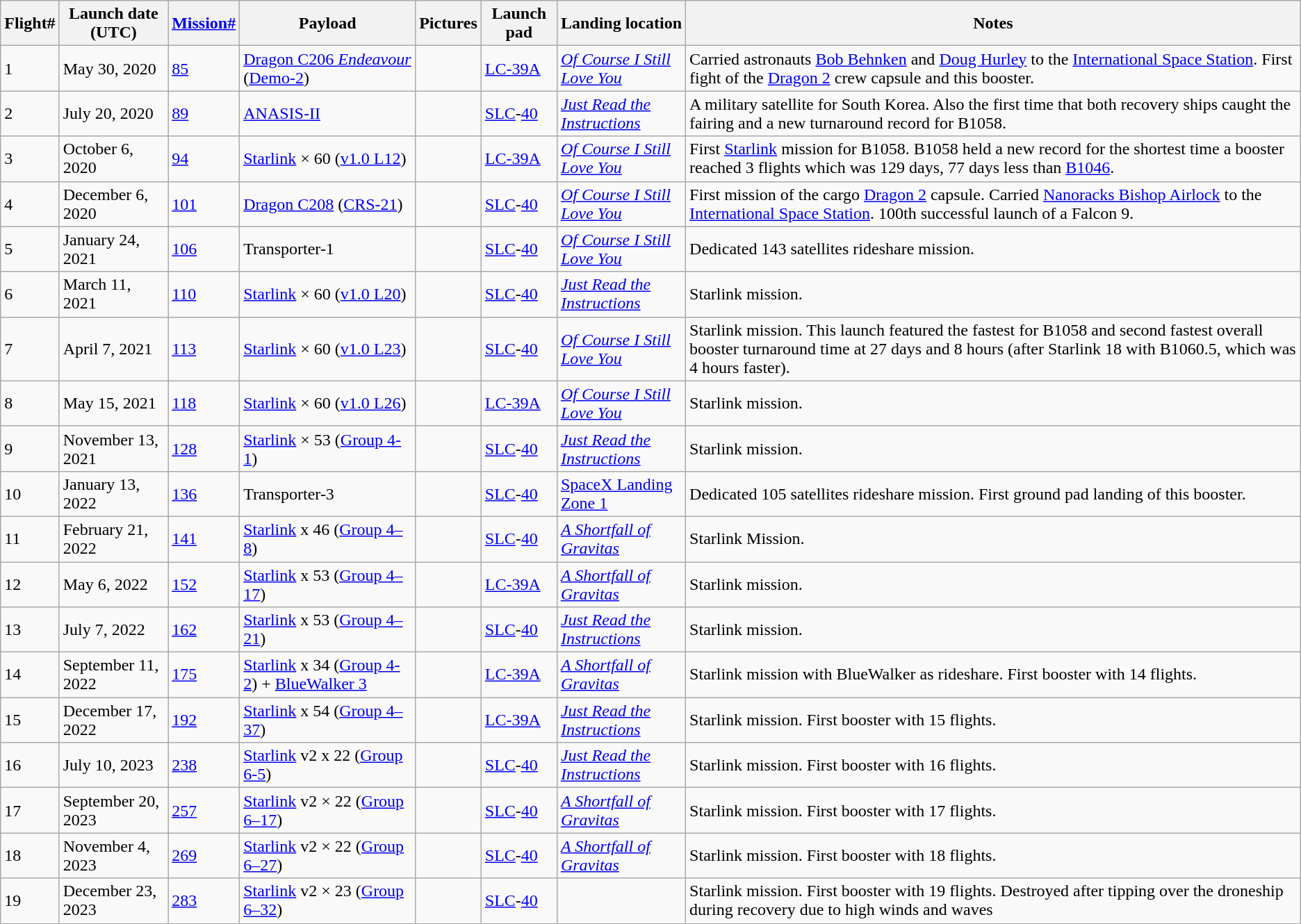<table class="wikitable">
<tr>
<th>Flight#</th>
<th>Launch date (UTC)</th>
<th><a href='#'>Mission#</a></th>
<th>Payload</th>
<th>Pictures</th>
<th>Launch pad</th>
<th>Landing location</th>
<th>Notes</th>
</tr>
<tr>
<td>1</td>
<td>May 30, 2020</td>
<td><a href='#'>85</a></td>
<td><a href='#'>Dragon C206 <em>Endeavour</em></a> (<a href='#'>Demo-2</a>) </td>
<td></td>
<td><a href='#'>LC-39A</a></td>
<td><em><a href='#'>Of Course I Still Love You</a></em></td>
<td>Carried astronauts <a href='#'>Bob Behnken</a> and <a href='#'>Doug Hurley</a> to the <a href='#'>International Space Station</a>. First fight of the <a href='#'>Dragon 2</a> crew capsule and this booster.</td>
</tr>
<tr>
<td>2</td>
<td>July 20, 2020</td>
<td><a href='#'>89</a></td>
<td><a href='#'>ANASIS-II</a></td>
<td></td>
<td><a href='#'>SLC</a>-<a href='#'>40</a></td>
<td><em><a href='#'>Just Read the Instructions</a></em></td>
<td>A military satellite for South Korea. Also the first time that both recovery ships caught the fairing and a new turnaround record for B1058.</td>
</tr>
<tr>
<td>3</td>
<td>October 6, 2020</td>
<td><a href='#'>94</a></td>
<td><a href='#'>Starlink</a> × 60 (<a href='#'>v1.0 L12</a>)</td>
<td></td>
<td><a href='#'>LC-39A</a></td>
<td><em><a href='#'>Of Course I Still Love You</a></em></td>
<td>First <a href='#'>Starlink</a> mission for B1058. B1058 held a new record for the shortest time a booster reached 3 flights which was 129 days, 77 days less than <a href='#'>B1046</a>.</td>
</tr>
<tr>
<td>4</td>
<td>December 6, 2020</td>
<td><a href='#'>101</a></td>
<td><a href='#'>Dragon C208</a> (<a href='#'>CRS-21</a>)</td>
<td></td>
<td><a href='#'>SLC</a>-<a href='#'>40</a></td>
<td><em><a href='#'>Of Course I Still Love You</a></em></td>
<td>First mission of the cargo <a href='#'>Dragon 2</a> capsule. Carried <a href='#'>Nanoracks Bishop Airlock</a> to the <a href='#'>International Space Station</a>. 100th successful launch of a Falcon 9.</td>
</tr>
<tr>
<td>5</td>
<td>January 24, 2021</td>
<td><a href='#'>106</a></td>
<td>Transporter-1</td>
<td></td>
<td><a href='#'>SLC</a>-<a href='#'>40</a></td>
<td><em><a href='#'>Of Course I Still Love You</a></em></td>
<td>Dedicated 143 satellites rideshare mission.</td>
</tr>
<tr>
<td>6</td>
<td>March 11, 2021</td>
<td><a href='#'>110</a></td>
<td><a href='#'>Starlink</a> × 60 (<a href='#'>v1.0 L20</a>)</td>
<td></td>
<td><a href='#'>SLC</a>-<a href='#'>40</a></td>
<td><a href='#'><em>Just Read the Instructions</em></a></td>
<td>Starlink mission.</td>
</tr>
<tr>
<td>7</td>
<td>April 7, 2021</td>
<td><a href='#'>113</a></td>
<td><a href='#'>Starlink</a> × 60 (<a href='#'>v1.0 L23</a>)</td>
<td></td>
<td><a href='#'>SLC</a>-<a href='#'>40</a></td>
<td><em><a href='#'>Of Course I Still Love You</a></em></td>
<td>Starlink mission. This launch featured the fastest for B1058 and second fastest overall booster turnaround time at 27 days and 8 hours (after Starlink 18 with B1060.5, which was 4 hours faster).</td>
</tr>
<tr>
<td>8</td>
<td>May 15, 2021</td>
<td><a href='#'>118</a></td>
<td><a href='#'>Starlink</a> × 60 (<a href='#'>v1.0 L26</a>)</td>
<td></td>
<td><a href='#'>LC-39A</a></td>
<td><em><a href='#'>Of Course I Still Love You</a></em></td>
<td>Starlink mission.</td>
</tr>
<tr>
<td>9</td>
<td>November 13, 2021</td>
<td><a href='#'>128</a></td>
<td><a href='#'>Starlink</a> × 53 (<a href='#'>Group 4-1</a>)</td>
<td></td>
<td><a href='#'>SLC</a>-<a href='#'>40</a></td>
<td><a href='#'><em>Just Read the Instructions</em></a></td>
<td>Starlink mission.</td>
</tr>
<tr>
<td>10</td>
<td>January 13, 2022</td>
<td><a href='#'>136</a></td>
<td>Transporter-3</td>
<td></td>
<td><a href='#'>SLC</a>-<a href='#'>40</a></td>
<td><a href='#'>SpaceX Landing Zone 1</a></td>
<td>Dedicated 105 satellites rideshare mission. First ground pad landing of this booster.</td>
</tr>
<tr>
<td>11</td>
<td>February 21, 2022</td>
<td><a href='#'>141</a></td>
<td><a href='#'>Starlink</a> x 46 (<a href='#'>Group 4–8</a>)</td>
<td></td>
<td><a href='#'>SLC</a>-<a href='#'>40</a></td>
<td><em><a href='#'>A Shortfall of Gravitas</a></em></td>
<td>Starlink Mission.</td>
</tr>
<tr>
<td>12</td>
<td>May 6, 2022</td>
<td><a href='#'>152</a></td>
<td><a href='#'>Starlink</a> x 53 (<a href='#'>Group 4–17</a>)</td>
<td></td>
<td><a href='#'>LC-39A</a></td>
<td><em><a href='#'>A Shortfall of Gravitas</a></em></td>
<td>Starlink mission.</td>
</tr>
<tr>
<td>13</td>
<td>July 7, 2022</td>
<td><a href='#'>162</a></td>
<td><a href='#'>Starlink</a> x 53 (<a href='#'>Group 4–21</a>)</td>
<td></td>
<td><a href='#'>SLC</a>-<a href='#'>40</a></td>
<td><a href='#'><em>Just Read the Instructions</em></a></td>
<td>Starlink mission.</td>
</tr>
<tr>
<td>14</td>
<td>September 11, 2022</td>
<td><a href='#'>175</a></td>
<td><a href='#'>Starlink</a> x 34 (<a href='#'>Group 4-2</a>) + <a href='#'>BlueWalker 3</a></td>
<td></td>
<td><a href='#'>LC-39A</a></td>
<td><em><a href='#'>A Shortfall of Gravitas</a></em></td>
<td>Starlink mission with BlueWalker as rideshare. First booster with 14 flights.</td>
</tr>
<tr>
<td>15</td>
<td>December 17, 2022</td>
<td><a href='#'>192</a></td>
<td><a href='#'>Starlink</a> x 54 (<a href='#'>Group 4–37</a>)</td>
<td></td>
<td><a href='#'>LC-39A</a></td>
<td><a href='#'><em>Just Read the Instructions</em></a></td>
<td>Starlink mission. First booster with 15 flights.</td>
</tr>
<tr>
<td>16</td>
<td>July 10, 2023</td>
<td><a href='#'>238</a></td>
<td><a href='#'>Starlink</a> v2 x 22 (<a href='#'>Group 6-5</a>)</td>
<td></td>
<td><a href='#'>SLC</a>-<a href='#'>40</a></td>
<td><a href='#'><em>Just Read the Instructions</em></a></td>
<td>Starlink mission. First booster with 16 flights.</td>
</tr>
<tr>
<td>17</td>
<td>September 20, 2023</td>
<td><a href='#'>257</a></td>
<td><a href='#'>Starlink</a> v2 × 22 (<a href='#'>Group 6–17</a>)</td>
<td></td>
<td><a href='#'>SLC</a>-<a href='#'>40</a></td>
<td><em><a href='#'>A Shortfall of Gravitas</a></em></td>
<td>Starlink mission. First booster with 17 flights.</td>
</tr>
<tr>
<td>18</td>
<td>November 4, 2023</td>
<td><a href='#'>269</a></td>
<td><a href='#'>Starlink</a> v2 × 22 (<a href='#'>Group 6–27</a>)</td>
<td></td>
<td><a href='#'>SLC</a>-<a href='#'>40</a></td>
<td><em><a href='#'>A Shortfall of Gravitas</a></em></td>
<td>Starlink mission. First booster with 18 flights.</td>
</tr>
<tr>
<td>19</td>
<td>December 23, 2023</td>
<td><a href='#'>283</a></td>
<td><a href='#'>Starlink</a> v2 × 23 (<a href='#'>Group 6–32</a>)</td>
<td></td>
<td><a href='#'>SLC</a>-<a href='#'>40</a></td>
<td></td>
<td>Starlink mission. First booster with 19 flights. Destroyed after tipping over the droneship during recovery due to high winds and waves</td>
</tr>
</table>
